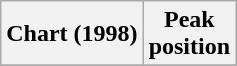<table class="wikitable sortable plainrowheaders" style="text-align: center;">
<tr>
<th scope="col">Chart (1998)</th>
<th scope="col">Peak<br>position</th>
</tr>
<tr>
</tr>
</table>
